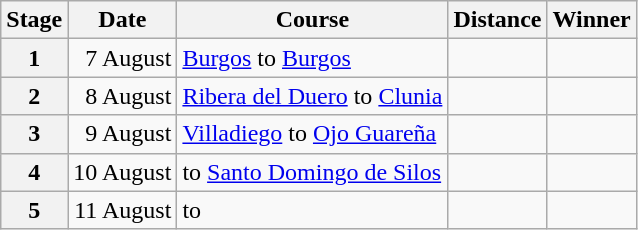<table class="wikitable">
<tr>
<th>Stage</th>
<th>Date</th>
<th>Course</th>
<th>Distance</th>
<th>Winner</th>
</tr>
<tr>
<th scope="row">1</th>
<td align=right>7 August</td>
<td><a href='#'>Burgos</a> to <a href='#'>Burgos</a></td>
<td></td>
<td></td>
</tr>
<tr>
<th scope="row">2</th>
<td align=right>8 August</td>
<td><a href='#'>Ribera del Duero</a> to <a href='#'>Clunia</a></td>
<td></td>
<td></td>
</tr>
<tr>
<th scope="row">3</th>
<td align=right>9 August</td>
<td><a href='#'>Villadiego</a> to <a href='#'>Ojo Guareña</a></td>
<td></td>
<td></td>
</tr>
<tr>
<th scope="row">4</th>
<td align=right>10 August</td>
<td> to <a href='#'>Santo Domingo de Silos</a></td>
<td></td>
<td></td>
</tr>
<tr>
<th scope="row">5</th>
<td align=right>11 August</td>
<td> to </td>
<td></td>
<td></td>
</tr>
</table>
